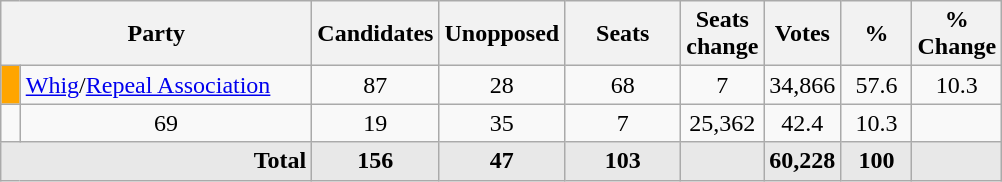<table class="wikitable sortable">
<tr>
<th style="width:200px" colspan=2>Party</th>
<th style="width:70px;">Candidates</th>
<th style="width:70px;">Unopposed</th>
<th style="width:70px;">Seats</th>
<th style="width:40px;">Seats change</th>
<th style="width:40px;">Votes</th>
<th style="width:40px;">%</th>
<th style="width:40px;">% Change</th>
</tr>
<tr>
<td style="background-color:#FFA500"> </td>
<td><a href='#'>Whig</a>/<a href='#'>Repeal Association</a></td>
<td align=center>87</td>
<td align=center>28</td>
<td align=center>68</td>
<td align=center>7</td>
<td align=center>34,866</td>
<td align=center>57.6</td>
<td align=center>10.3</td>
</tr>
<tr>
<td></td>
<td align="center">69</td>
<td align="center">19</td>
<td align="center">35</td>
<td align="center">7</td>
<td align="center">25,362</td>
<td align="center">42.4</td>
<td align="center">10.3</td>
</tr>
<tr class="sortbottom" style="font-weight:bold; background:rgb(232,232,232);">
<td colspan=2 style=text-align:right>Total</td>
<td align=center>156</td>
<td align=center>47</td>
<td align=center>103</td>
<td></td>
<td align=center>60,228</td>
<td align=center>100</td>
<td align=center></td>
</tr>
</table>
